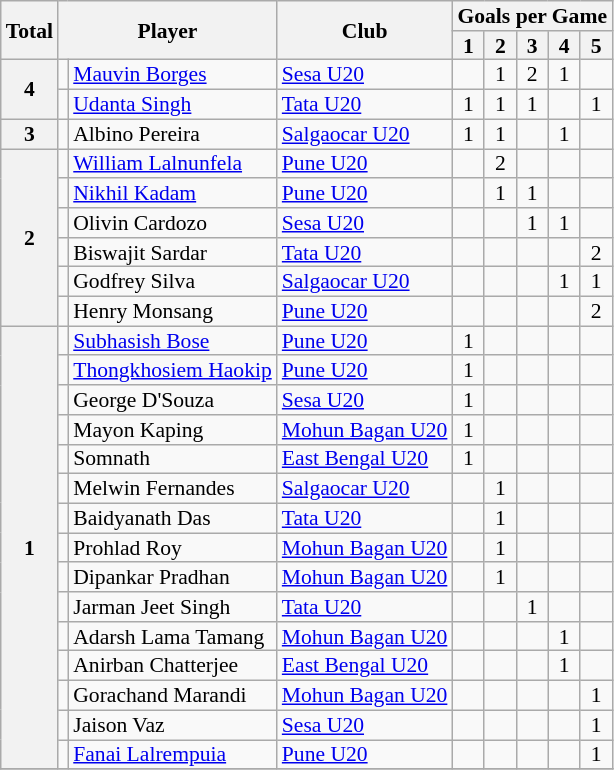<table class="wikitable" style="text-align:center; line-height: 90%; font-size:90%;">
<tr>
<th rowspan=2>Total</th>
<th rowspan=2 colspan=2>Player</th>
<th rowspan=2>Club</th>
<th colspan=27>Goals per Game</th>
</tr>
<tr>
<th> 1 </th>
<th> 2 </th>
<th> 3 </th>
<th> 4 </th>
<th> 5 </th>
</tr>
<tr>
<th rowspan="2">4</th>
<td></td>
<td style="text-align:left;"><a href='#'>Mauvin Borges</a></td>
<td style="text-align:left;"><a href='#'>Sesa U20</a></td>
<td></td>
<td>1</td>
<td>2</td>
<td>1</td>
<td></td>
</tr>
<tr>
<td></td>
<td style="text-align:left;"><a href='#'>Udanta Singh</a></td>
<td style="text-align:left;"><a href='#'>Tata U20</a></td>
<td>1</td>
<td>1</td>
<td>1</td>
<td></td>
<td>1</td>
</tr>
<tr>
<th rowspan="1">3</th>
<td></td>
<td style="text-align:left;">Albino Pereira</td>
<td style="text-align:left;"><a href='#'>Salgaocar U20</a></td>
<td>1</td>
<td>1</td>
<td></td>
<td>1</td>
<td></td>
</tr>
<tr>
<th rowspan="6">2</th>
<td></td>
<td style="text-align:left;"><a href='#'>William Lalnunfela</a></td>
<td style="text-align:left;"><a href='#'>Pune U20</a></td>
<td></td>
<td>2</td>
<td></td>
<td></td>
<td></td>
</tr>
<tr>
<td></td>
<td style="text-align:left;"><a href='#'>Nikhil Kadam</a></td>
<td style="text-align:left;"><a href='#'>Pune U20</a></td>
<td></td>
<td>1</td>
<td>1</td>
<td></td>
<td></td>
</tr>
<tr>
<td></td>
<td style="text-align:left;">Olivin Cardozo</td>
<td style="text-align:left;"><a href='#'>Sesa U20</a></td>
<td></td>
<td></td>
<td>1</td>
<td>1</td>
<td></td>
</tr>
<tr>
<td></td>
<td style="text-align:left;">Biswajit Sardar</td>
<td style="text-align:left;"><a href='#'>Tata U20</a></td>
<td></td>
<td></td>
<td></td>
<td></td>
<td>2</td>
</tr>
<tr>
<td></td>
<td style="text-align:left;">Godfrey Silva</td>
<td style="text-align:left;"><a href='#'>Salgaocar U20</a></td>
<td></td>
<td></td>
<td></td>
<td>1</td>
<td>1</td>
</tr>
<tr>
<td></td>
<td style="text-align:left;">Henry Monsang</td>
<td style="text-align:left;"><a href='#'>Pune U20</a></td>
<td></td>
<td></td>
<td></td>
<td></td>
<td>2</td>
</tr>
<tr>
<th rowspan="15">1</th>
<td></td>
<td style="text-align:left;"><a href='#'>Subhasish Bose</a></td>
<td style="text-align:left;"><a href='#'>Pune U20</a></td>
<td>1</td>
<td></td>
<td></td>
<td></td>
<td></td>
</tr>
<tr>
<td></td>
<td style="text-align:left;"><a href='#'>Thongkhosiem Haokip</a></td>
<td style="text-align:left;"><a href='#'>Pune U20</a></td>
<td>1</td>
<td></td>
<td></td>
<td></td>
<td></td>
</tr>
<tr>
<td></td>
<td style="text-align:left;">George D'Souza</td>
<td style="text-align:left;"><a href='#'>Sesa U20</a></td>
<td>1</td>
<td></td>
<td></td>
<td></td>
<td></td>
</tr>
<tr>
<td></td>
<td style="text-align:left;">Mayon Kaping</td>
<td style="text-align:left;"><a href='#'>Mohun Bagan U20</a></td>
<td>1</td>
<td></td>
<td></td>
<td></td>
<td></td>
</tr>
<tr>
<td></td>
<td style="text-align:left;">Somnath</td>
<td style="text-align:left;"><a href='#'>East Bengal U20</a></td>
<td>1</td>
<td></td>
<td></td>
<td></td>
<td></td>
</tr>
<tr>
<td></td>
<td style="text-align:left;">Melwin Fernandes</td>
<td style="text-align:left;"><a href='#'>Salgaocar U20</a></td>
<td></td>
<td>1</td>
<td></td>
<td></td>
<td></td>
</tr>
<tr>
<td></td>
<td style="text-align:left;">Baidyanath Das</td>
<td style="text-align:left;"><a href='#'>Tata U20</a></td>
<td></td>
<td>1</td>
<td></td>
<td></td>
<td></td>
</tr>
<tr>
<td></td>
<td style="text-align:left;">Prohlad Roy</td>
<td style="text-align:left;"><a href='#'>Mohun Bagan U20</a></td>
<td></td>
<td>1</td>
<td></td>
<td></td>
<td></td>
</tr>
<tr>
<td></td>
<td style="text-align:left;">Dipankar Pradhan</td>
<td style="text-align:left;"><a href='#'>Mohun Bagan U20</a></td>
<td></td>
<td>1</td>
<td></td>
<td></td>
<td></td>
</tr>
<tr>
<td></td>
<td style="text-align:left;">Jarman Jeet Singh</td>
<td style="text-align:left;"><a href='#'>Tata U20</a></td>
<td></td>
<td></td>
<td>1</td>
<td></td>
<td></td>
</tr>
<tr>
<td></td>
<td style="text-align:left;">Adarsh Lama Tamang</td>
<td style="text-align:left;"><a href='#'>Mohun Bagan U20</a></td>
<td></td>
<td></td>
<td></td>
<td>1</td>
<td></td>
</tr>
<tr>
<td></td>
<td style="text-align:left;">Anirban Chatterjee</td>
<td style="text-align:left;"><a href='#'>East Bengal U20</a></td>
<td></td>
<td></td>
<td></td>
<td>1</td>
<td></td>
</tr>
<tr>
<td></td>
<td style="text-align:left;">Gorachand Marandi</td>
<td style="text-align:left;"><a href='#'>Mohun Bagan U20</a></td>
<td></td>
<td></td>
<td></td>
<td></td>
<td>1</td>
</tr>
<tr>
<td></td>
<td style="text-align:left;">Jaison Vaz</td>
<td style="text-align:left;"><a href='#'>Sesa U20</a></td>
<td></td>
<td></td>
<td></td>
<td></td>
<td>1</td>
</tr>
<tr>
<td></td>
<td style="text-align:left;"><a href='#'>Fanai Lalrempuia</a></td>
<td style="text-align:left;"><a href='#'>Pune U20</a></td>
<td></td>
<td></td>
<td></td>
<td></td>
<td>1</td>
</tr>
<tr>
</tr>
</table>
